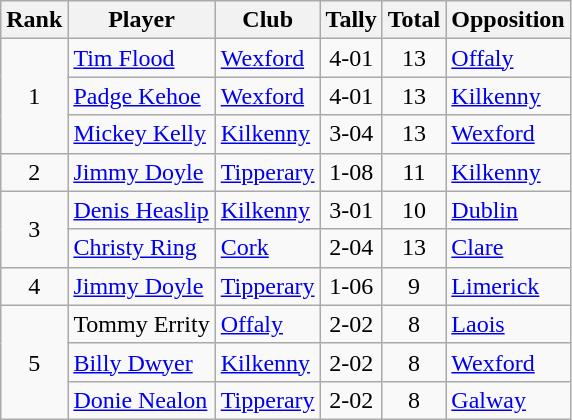<table class="wikitable">
<tr>
<th>Rank</th>
<th>Player</th>
<th>Club</th>
<th>Tally</th>
<th>Total</th>
<th>Opposition</th>
</tr>
<tr>
<td rowspan="3" style="text-align:center;">1</td>
<td><a href='#'>Tim Flood</a></td>
<td><a href='#'>Wexford</a></td>
<td align=center>4-01</td>
<td align=center>13</td>
<td><a href='#'>Offaly</a></td>
</tr>
<tr>
<td><a href='#'>Padge Kehoe</a></td>
<td><a href='#'>Wexford</a></td>
<td align=center>4-01</td>
<td align=center>13</td>
<td><a href='#'>Kilkenny</a></td>
</tr>
<tr>
<td><a href='#'>Mickey Kelly</a></td>
<td><a href='#'>Kilkenny</a></td>
<td align=center>3-04</td>
<td align=center>13</td>
<td><a href='#'>Wexford</a></td>
</tr>
<tr>
<td rowspan="1" style="text-align:center;">2</td>
<td><a href='#'>Jimmy Doyle</a></td>
<td><a href='#'>Tipperary</a></td>
<td align=center>1-08</td>
<td align=center>11</td>
<td><a href='#'>Kilkenny</a></td>
</tr>
<tr>
<td rowspan="2" style="text-align:center;">3</td>
<td><a href='#'>Denis Heaslip</a></td>
<td><a href='#'>Kilkenny</a></td>
<td align=center>3-01</td>
<td align=center>10</td>
<td><a href='#'>Dublin</a></td>
</tr>
<tr>
<td><a href='#'>Christy Ring</a></td>
<td><a href='#'>Cork</a></td>
<td align=center>2-04</td>
<td align=center>13</td>
<td><a href='#'>Clare</a></td>
</tr>
<tr>
<td rowspan="1" style="text-align:center;">4</td>
<td><a href='#'>Jimmy Doyle</a></td>
<td><a href='#'>Tipperary</a></td>
<td align=center>1-06</td>
<td align=center>9</td>
<td><a href='#'>Limerick</a></td>
</tr>
<tr>
<td rowspan="3" style="text-align:center;">5</td>
<td>Tommy Errity</td>
<td><a href='#'>Offaly</a></td>
<td align=center>2-02</td>
<td align=center>8</td>
<td><a href='#'>Laois</a></td>
</tr>
<tr>
<td><a href='#'>Billy Dwyer</a></td>
<td><a href='#'>Kilkenny</a></td>
<td align=center>2-02</td>
<td align=center>8</td>
<td><a href='#'>Wexford</a></td>
</tr>
<tr>
<td><a href='#'>Donie Nealon</a></td>
<td><a href='#'>Tipperary</a></td>
<td align=center>2-02</td>
<td align=center>8</td>
<td><a href='#'>Galway</a></td>
</tr>
</table>
